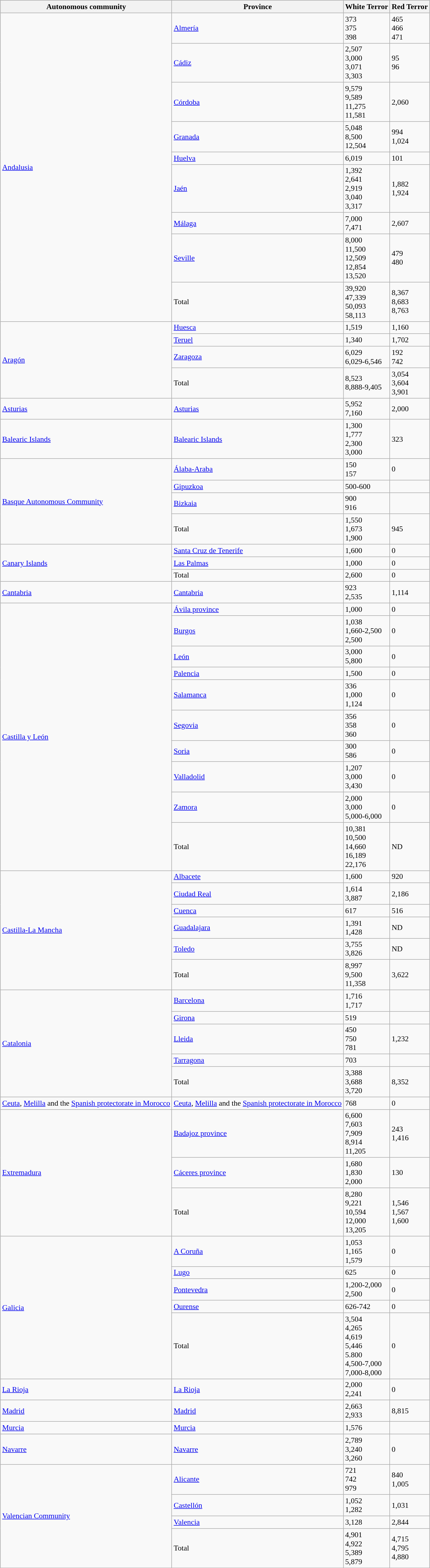<table class="wikitable sortable" style="font-size:90%; margin:auto;">
<tr>
<th><strong>Autonomous community</strong></th>
<th><strong>Province</strong></th>
<th><strong>White Terror</strong></th>
<th><strong>Red Terror</strong></th>
</tr>
<tr>
<td rowspan=9><a href='#'>Andalusia</a></td>
<td><a href='#'>Almería</a></td>
<td>373<br>375<br>398</td>
<td>465<br>466<br>471</td>
</tr>
<tr>
<td><a href='#'>Cádiz</a></td>
<td>2,507<br>3,000<br>3,071<br>3,303</td>
<td>95<br>96</td>
</tr>
<tr>
<td><a href='#'>Córdoba</a></td>
<td>9,579<br>9,589<br>11,275<br>11,581</td>
<td>2,060</td>
</tr>
<tr>
<td><a href='#'>Granada</a></td>
<td>5,048<br>8,500<br>12,504</td>
<td>994<br>1,024</td>
</tr>
<tr>
<td><a href='#'>Huelva</a></td>
<td>6,019</td>
<td>101</td>
</tr>
<tr>
<td><a href='#'>Jaén</a></td>
<td>1,392<br>2,641<br>2,919<br>3,040<br>3,317</td>
<td>1,882<br>1,924</td>
</tr>
<tr>
<td><a href='#'>Málaga</a></td>
<td>7,000<br>7,471</td>
<td>2,607</td>
</tr>
<tr>
<td><a href='#'>Seville</a></td>
<td>8,000<br>11,500<br>12,509<br>12,854<br>13,520</td>
<td>479<br>480</td>
</tr>
<tr>
<td>Total</td>
<td>39,920<br>47,339<br>50,093<br>58,113</td>
<td>8,367<br>8,683<br>8,763</td>
</tr>
<tr>
<td rowspan=4><a href='#'>Aragón</a></td>
<td><a href='#'>Huesca</a></td>
<td>1,519</td>
<td>1,160</td>
</tr>
<tr>
<td><a href='#'>Teruel</a></td>
<td>1,340</td>
<td>1,702</td>
</tr>
<tr>
<td><a href='#'>Zaragoza</a></td>
<td>6,029<br>6,029-6,546</td>
<td>192<br>742</td>
</tr>
<tr>
<td>Total</td>
<td>8,523<br>8,888-9,405</td>
<td>3,054<br>3,604<br>3,901</td>
</tr>
<tr>
<td rowspan=1><a href='#'>Asturias</a></td>
<td><a href='#'>Asturias</a></td>
<td>5,952<br>7,160</td>
<td>2,000</td>
</tr>
<tr>
<td rowspan=1><a href='#'>Balearic Islands</a></td>
<td><a href='#'>Balearic Islands</a></td>
<td>1,300<br>1,777<br>2,300<br>3,000</td>
<td>323</td>
</tr>
<tr>
<td rowspan=4><a href='#'>Basque Autonomous Community</a></td>
<td><a href='#'>Álaba-Araba</a></td>
<td>150<br>157</td>
<td>0</td>
</tr>
<tr>
<td><a href='#'>Gipuzkoa</a></td>
<td>500-600<br></td>
<td></td>
</tr>
<tr>
<td><a href='#'>Bizkaia</a></td>
<td>900<br>916</td>
<td></td>
</tr>
<tr>
<td>Total</td>
<td>1,550<br>1,673<br>1,900</td>
<td>945</td>
</tr>
<tr>
<td rowspan=3><a href='#'>Canary Islands</a></td>
<td><a href='#'>Santa Cruz de Tenerife</a></td>
<td>1,600</td>
<td>0</td>
</tr>
<tr>
<td><a href='#'>Las Palmas</a></td>
<td>1,000</td>
<td>0</td>
</tr>
<tr>
<td>Total</td>
<td>2,600</td>
<td>0</td>
</tr>
<tr>
<td rowspan=1><a href='#'>Cantabria</a></td>
<td><a href='#'>Cantabria</a></td>
<td>923<br>2,535</td>
<td>1,114</td>
</tr>
<tr>
<td rowspan=10><a href='#'>Castilla y León</a></td>
<td><a href='#'>Ávila province</a></td>
<td>1,000</td>
<td>0</td>
</tr>
<tr>
<td><a href='#'>Burgos</a></td>
<td>1,038<br>1,660-2,500<br>2,500</td>
<td>0</td>
</tr>
<tr>
<td><a href='#'>León</a></td>
<td>3,000<br>5,800</td>
<td>0</td>
</tr>
<tr>
<td><a href='#'>Palencia</a></td>
<td>1,500</td>
<td>0</td>
</tr>
<tr>
<td><a href='#'>Salamanca</a></td>
<td>336<br>1,000<br>1,124</td>
<td>0</td>
</tr>
<tr>
<td><a href='#'>Segovia</a></td>
<td>356<br>358<br>360</td>
<td>0</td>
</tr>
<tr>
<td><a href='#'>Soria</a></td>
<td>300<br>586</td>
<td>0</td>
</tr>
<tr>
<td><a href='#'>Valladolid</a></td>
<td>1,207<br>3,000<br>3,430</td>
<td>0</td>
</tr>
<tr>
<td><a href='#'>Zamora</a></td>
<td>2,000<br>3,000<br>5,000-6,000</td>
<td>0</td>
</tr>
<tr>
<td>Total</td>
<td>10,381<br>10,500<br>14,660<br>16,189<br>22,176<br></td>
<td>ND</td>
</tr>
<tr>
<td rowspan=6><a href='#'>Castilla-La Mancha</a></td>
<td><a href='#'>Albacete</a></td>
<td>1,600</td>
<td>920</td>
</tr>
<tr>
<td><a href='#'>Ciudad Real</a></td>
<td>1,614<br>3,887</td>
<td>2,186</td>
</tr>
<tr>
<td><a href='#'>Cuenca</a></td>
<td>617</td>
<td>516</td>
</tr>
<tr>
<td><a href='#'>Guadalajara</a></td>
<td>1,391<br>1,428</td>
<td>ND</td>
</tr>
<tr>
<td><a href='#'>Toledo</a></td>
<td>3,755<br>3,826</td>
<td>ND</td>
</tr>
<tr>
<td>Total</td>
<td>8,997<br>9,500<br>11,358</td>
<td>3,622</td>
</tr>
<tr>
<td rowspan=5><a href='#'>Catalonia</a></td>
<td><a href='#'>Barcelona</a></td>
<td>1,716<br>1,717</td>
<td></td>
</tr>
<tr>
<td><a href='#'>Girona</a></td>
<td>519</td>
<td></td>
</tr>
<tr>
<td><a href='#'>Lleida</a></td>
<td>450<br>750<br>781</td>
<td>1,232</td>
</tr>
<tr>
<td><a href='#'>Tarragona</a></td>
<td>703</td>
<td></td>
</tr>
<tr>
<td>Total</td>
<td>3,388<br>3,688<br>3,720</td>
<td>8,352</td>
</tr>
<tr>
<td rowspan=1><a href='#'>Ceuta</a>, <a href='#'>Melilla</a> and the <a href='#'>Spanish protectorate in Morocco</a></td>
<td><a href='#'>Ceuta</a>, <a href='#'>Melilla</a> and the <a href='#'>Spanish protectorate in Morocco</a></td>
<td>768</td>
<td>0</td>
</tr>
<tr>
<td rowspan=3><a href='#'>Extremadura</a></td>
<td><a href='#'>Badajoz province</a></td>
<td>6,600<br>7,603<br>7,909<br>8,914<br>11,205</td>
<td>243<br>1,416</td>
</tr>
<tr>
<td><a href='#'>Cáceres province</a></td>
<td>1,680<br>1,830<br>2,000</td>
<td>130</td>
</tr>
<tr>
<td>Total</td>
<td>8,280<br>9,221<br>10,594<br>12,000<br>13,205</td>
<td>1,546<br>1,567<br>1,600</td>
</tr>
<tr>
<td rowspan=5><a href='#'>Galicia</a></td>
<td><a href='#'>A Coruña</a></td>
<td>1,053<br>1,165<br>1,579</td>
<td>0</td>
</tr>
<tr>
<td><a href='#'>Lugo</a></td>
<td>625</td>
<td>0</td>
</tr>
<tr>
<td><a href='#'>Pontevedra</a></td>
<td>1,200-2,000<br>2,500</td>
<td>0</td>
</tr>
<tr>
<td><a href='#'>Ourense</a></td>
<td>626-742</td>
<td>0</td>
</tr>
<tr>
<td>Total</td>
<td>3,504<br>4,265<br>4,619<br>5,446<br>5.800<br>4,500-7,000<br>7,000-8,000</td>
<td>0</td>
</tr>
<tr>
<td rowspan=1><a href='#'>La Rioja</a></td>
<td><a href='#'>La Rioja</a></td>
<td>2,000<br>2,241</td>
<td>0</td>
</tr>
<tr>
<td rowspan=1><a href='#'>Madrid</a></td>
<td><a href='#'>Madrid</a></td>
<td>2,663<br>2,933</td>
<td>8,815</td>
</tr>
<tr>
<td rowspan=1><a href='#'>Murcia</a></td>
<td><a href='#'>Murcia</a></td>
<td>1,576</td>
<td></td>
</tr>
<tr>
<td rowspan=1><a href='#'>Navarre</a></td>
<td><a href='#'>Navarre</a></td>
<td>2,789<br>3,240<br>3,260</td>
<td>0</td>
</tr>
<tr>
<td rowspan=4><a href='#'>Valencian Community</a></td>
<td><a href='#'>Alicante</a></td>
<td>721<br>742<br>979</td>
<td>840<br>1,005</td>
</tr>
<tr>
<td><a href='#'>Castellón</a></td>
<td>1,052<br>1,282</td>
<td>1,031</td>
</tr>
<tr>
<td><a href='#'>Valencia</a></td>
<td>3,128</td>
<td>2,844</td>
</tr>
<tr>
<td>Total</td>
<td>4,901<br>4,922<br>5,389<br>5,879</td>
<td>4,715<br>4,795<br>4,880</td>
</tr>
</table>
